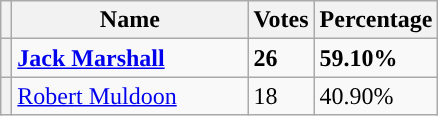<table class="wikitable">
<tr>
<th></th>
<th>Name</th>
<th>Votes</th>
<th>Percentage</th>
</tr>
<tr>
<th style="background-color: "></th>
<td width="150"><strong><a href='#'>Jack Marshall</a></strong></td>
<td><strong>26</strong></td>
<td><strong>59.10%</strong></td>
</tr>
<tr>
<th style="background-color: "></th>
<td><a href='#'>Robert Muldoon</a></td>
<td>18</td>
<td>40.90%</td>
</tr>
</table>
